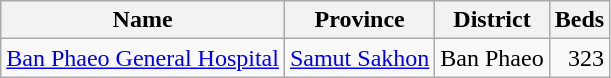<table class="wikitable sortable">
<tr>
<th>Name</th>
<th>Province</th>
<th>District</th>
<th>Beds</th>
</tr>
<tr>
<td><a href='#'>Ban Phaeo General Hospital</a></td>
<td><a href='#'>Samut Sakhon</a></td>
<td>Ban Phaeo</td>
<td align="right">323</td>
</tr>
</table>
